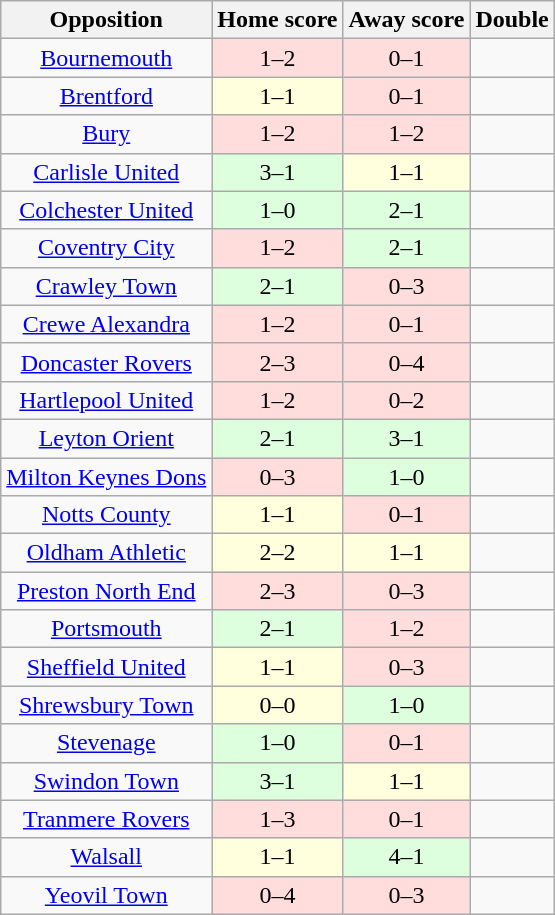<table class="wikitable" style="text-align: center;">
<tr>
<th>Opposition</th>
<th>Home score</th>
<th>Away score</th>
<th>Double</th>
</tr>
<tr>
<td><a href='#'>Bournemouth</a></td>
<td style="background:#fdd;">1–2</td>
<td style="background:#fdd;">0–1</td>
<td></td>
</tr>
<tr>
<td><a href='#'>Brentford</a></td>
<td style="background:#ffd;">1–1</td>
<td style="background:#fdd;">0–1</td>
<td></td>
</tr>
<tr>
<td><a href='#'>Bury</a></td>
<td style="background:#fdd;">1–2</td>
<td style="background:#fdd;">1–2</td>
<td></td>
</tr>
<tr>
<td><a href='#'>Carlisle United</a></td>
<td style="background:#dfd;">3–1</td>
<td style="background:#ffd;">1–1</td>
<td></td>
</tr>
<tr>
<td><a href='#'>Colchester United</a></td>
<td style="background:#dfd;">1–0</td>
<td style="background:#dfd;">2–1</td>
<td></td>
</tr>
<tr>
<td><a href='#'>Coventry City</a></td>
<td style="background:#fdd;">1–2</td>
<td style="background:#dfd;">2–1</td>
<td></td>
</tr>
<tr>
<td><a href='#'>Crawley Town</a></td>
<td style="background:#dfd;">2–1</td>
<td style="background:#fdd;">0–3</td>
<td></td>
</tr>
<tr>
<td><a href='#'>Crewe Alexandra</a></td>
<td style="background:#fdd;">1–2</td>
<td style="background:#fdd;">0–1</td>
<td></td>
</tr>
<tr>
<td><a href='#'>Doncaster Rovers</a></td>
<td style="background:#fdd;">2–3</td>
<td style="background:#fdd;">0–4</td>
<td></td>
</tr>
<tr>
<td><a href='#'>Hartlepool United</a></td>
<td style="background:#fdd;">1–2</td>
<td style="background:#fdd;">0–2</td>
<td></td>
</tr>
<tr>
<td><a href='#'>Leyton Orient</a></td>
<td style="background:#dfd;">2–1</td>
<td style="background:#dfd;">3–1</td>
<td></td>
</tr>
<tr>
<td><a href='#'>Milton Keynes Dons</a></td>
<td style="background:#fdd;">0–3</td>
<td style="background:#dfd;">1–0</td>
<td></td>
</tr>
<tr>
<td><a href='#'>Notts County</a></td>
<td style="background:#ffd;">1–1</td>
<td style="background:#fdd;">0–1</td>
<td></td>
</tr>
<tr>
<td><a href='#'>Oldham Athletic</a></td>
<td style="background:#ffd;">2–2</td>
<td style="background:#ffd;">1–1</td>
<td></td>
</tr>
<tr>
<td><a href='#'>Preston North End</a></td>
<td style="background:#fdd;">2–3</td>
<td style="background:#fdd;">0–3</td>
<td></td>
</tr>
<tr>
<td><a href='#'>Portsmouth</a></td>
<td style="background:#dfd;">2–1</td>
<td style="background:#fdd;">1–2</td>
<td></td>
</tr>
<tr>
<td><a href='#'>Sheffield United</a></td>
<td style="background:#ffd;">1–1</td>
<td style="background:#fdd;">0–3</td>
<td></td>
</tr>
<tr>
<td><a href='#'>Shrewsbury Town</a></td>
<td style="background:#ffd;">0–0</td>
<td style="background:#dfd;">1–0</td>
<td></td>
</tr>
<tr>
<td><a href='#'>Stevenage</a></td>
<td style="background:#dfd;">1–0</td>
<td style="background:#fdd;">0–1</td>
<td></td>
</tr>
<tr>
<td><a href='#'>Swindon Town</a></td>
<td style="background:#dfd;">3–1</td>
<td style="background:#ffd;">1–1</td>
<td></td>
</tr>
<tr>
<td><a href='#'>Tranmere Rovers</a></td>
<td style="background:#fdd;">1–3</td>
<td style="background:#fdd;">0–1</td>
<td></td>
</tr>
<tr>
<td><a href='#'>Walsall</a></td>
<td style="background:#ffd;">1–1</td>
<td style="background:#dfd;">4–1</td>
<td></td>
</tr>
<tr>
<td><a href='#'>Yeovil Town</a></td>
<td style="background:#fdd;">0–4</td>
<td style="background:#fdd;">0–3</td>
<td></td>
</tr>
</table>
